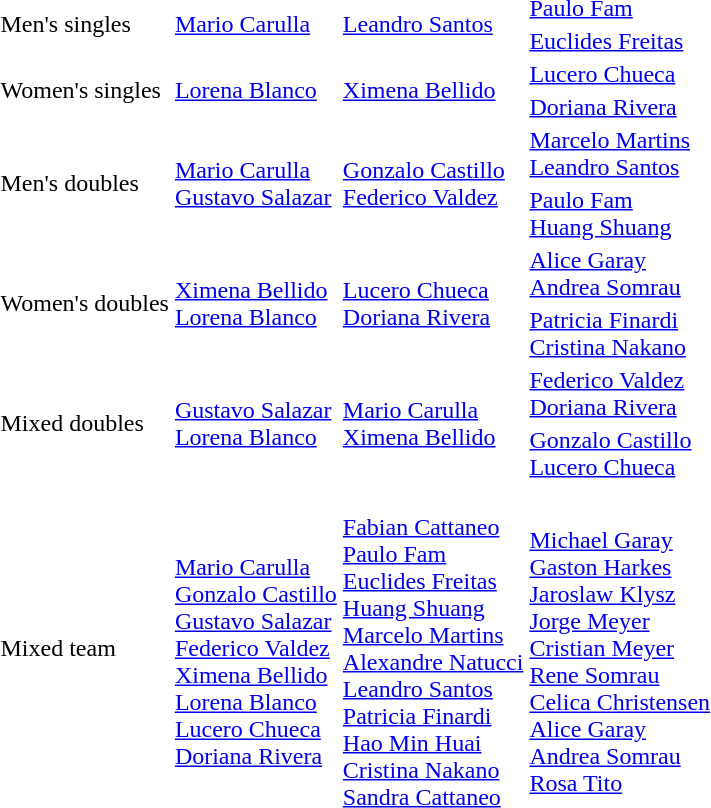<table>
<tr>
<td rowspan="2">Men's singles</td>
<td rowspan="2"> <a href='#'>Mario Carulla</a></td>
<td rowspan="2"> <a href='#'>Leandro Santos</a></td>
<td> <a href='#'>Paulo Fam</a></td>
</tr>
<tr>
<td> <a href='#'>Euclides Freitas</a></td>
</tr>
<tr>
<td rowspan="2">Women's singles</td>
<td rowspan="2"> <a href='#'>Lorena Blanco</a></td>
<td rowspan="2"> <a href='#'>Ximena Bellido</a></td>
<td> <a href='#'>Lucero Chueca</a></td>
</tr>
<tr>
<td> <a href='#'>Doriana Rivera</a></td>
</tr>
<tr>
<td rowspan="2">Men's doubles</td>
<td rowspan="2"> <a href='#'>Mario Carulla</a><br> <a href='#'>Gustavo Salazar</a></td>
<td rowspan="2"> <a href='#'>Gonzalo Castillo</a><br> <a href='#'>Federico Valdez</a></td>
<td> <a href='#'>Marcelo Martins</a><br> <a href='#'>Leandro Santos</a></td>
</tr>
<tr>
<td> <a href='#'>Paulo Fam</a><br> <a href='#'>Huang Shuang</a></td>
</tr>
<tr>
<td rowspan="2">Women's doubles</td>
<td rowspan="2"> <a href='#'>Ximena Bellido</a><br> <a href='#'>Lorena Blanco</a></td>
<td rowspan="2"> <a href='#'>Lucero Chueca</a><br> <a href='#'>Doriana Rivera</a></td>
<td> <a href='#'>Alice Garay</a><br> <a href='#'>Andrea Somrau</a></td>
</tr>
<tr>
<td> <a href='#'>Patricia Finardi</a><br> <a href='#'>Cristina Nakano</a></td>
</tr>
<tr>
<td rowspan="2">Mixed doubles</td>
<td rowspan="2"> <a href='#'>Gustavo Salazar</a><br> <a href='#'>Lorena Blanco</a></td>
<td rowspan="2"> <a href='#'>Mario Carulla</a><br> <a href='#'>Ximena Bellido</a></td>
<td> <a href='#'>Federico Valdez</a><br> <a href='#'>Doriana Rivera</a></td>
</tr>
<tr>
<td> <a href='#'>Gonzalo Castillo</a><br> <a href='#'>Lucero Chueca</a></td>
</tr>
<tr>
<td>Mixed team</td>
<td align="left"><br><a href='#'>Mario Carulla</a><br><a href='#'>Gonzalo Castillo</a><br><a href='#'>Gustavo Salazar</a><br><a href='#'>Federico Valdez</a><br><a href='#'>Ximena Bellido</a><br><a href='#'>Lorena Blanco</a><br><a href='#'>Lucero Chueca</a><br><a href='#'>Doriana Rivera</a></td>
<td align="left"><br><a href='#'>Fabian Cattaneo</a><br><a href='#'>Paulo Fam</a><br><a href='#'>Euclides Freitas</a><br><a href='#'>Huang Shuang</a><br><a href='#'>Marcelo Martins</a><br><a href='#'>Alexandre Natucci</a><br><a href='#'>Leandro Santos</a><br><a href='#'>Patricia Finardi</a><br><a href='#'>Hao Min Huai</a><br><a href='#'>Cristina Nakano</a><br><a href='#'>Sandra Cattaneo</a></td>
<td align="left"><br><a href='#'>Michael Garay</a><br><a href='#'>Gaston Harkes</a><br><a href='#'>Jaroslaw Klysz</a><br><a href='#'>Jorge Meyer</a><br><a href='#'>Cristian Meyer</a><br><a href='#'>Rene Somrau</a><br><a href='#'>Celica Christensen</a><br><a href='#'>Alice Garay</a><br><a href='#'>Andrea Somrau</a><br><a href='#'>Rosa Tito</a></td>
</tr>
</table>
